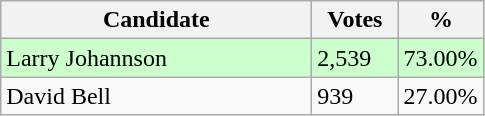<table class="wikitable">
<tr>
<th bgcolor="#DDDDFF" width="200px">Candidate</th>
<th bgcolor="#DDDDFF" width="50px">Votes</th>
<th bgcolor="#DDDDFF" width="50px">%</th>
</tr>
<tr style="text-align:left; background:#cfc;">
<td>Larry Johannson</td>
<td>2,539</td>
<td>73.00%</td>
</tr>
<tr>
<td>David Bell</td>
<td>939</td>
<td>27.00%</td>
</tr>
</table>
